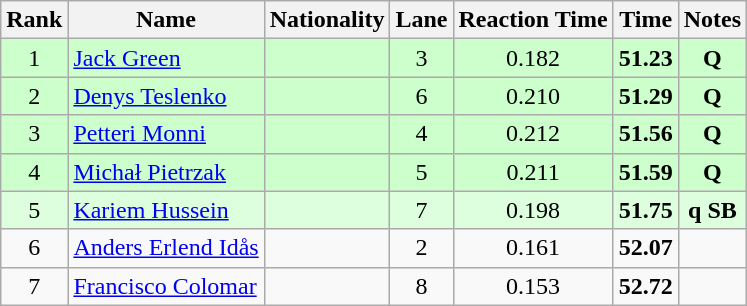<table class="wikitable sortable" style="text-align:center">
<tr>
<th>Rank</th>
<th>Name</th>
<th>Nationality</th>
<th>Lane</th>
<th>Reaction Time</th>
<th>Time</th>
<th>Notes</th>
</tr>
<tr bgcolor=ccffcc>
<td>1</td>
<td align=left><a href='#'>Jack Green</a></td>
<td align=left></td>
<td>3</td>
<td>0.182</td>
<td><strong>51.23</strong></td>
<td><strong>Q</strong></td>
</tr>
<tr bgcolor=ccffcc>
<td>2</td>
<td align=left><a href='#'>Denys Teslenko</a></td>
<td align=left></td>
<td>6</td>
<td>0.210</td>
<td><strong>51.29</strong></td>
<td><strong>Q</strong></td>
</tr>
<tr bgcolor=ccffcc>
<td>3</td>
<td align=left><a href='#'>Petteri Monni</a></td>
<td align=left></td>
<td>4</td>
<td>0.212</td>
<td><strong>51.56</strong></td>
<td><strong>Q</strong></td>
</tr>
<tr bgcolor=ccffcc>
<td>4</td>
<td align=left><a href='#'>Michał Pietrzak</a></td>
<td align=left></td>
<td>5</td>
<td>0.211</td>
<td><strong>51.59</strong></td>
<td><strong>Q</strong></td>
</tr>
<tr bgcolor=ddffdd>
<td>5</td>
<td align=left><a href='#'>Kariem Hussein</a></td>
<td align=left></td>
<td>7</td>
<td>0.198</td>
<td><strong>51.75</strong></td>
<td><strong>q SB</strong></td>
</tr>
<tr>
<td>6</td>
<td align=left><a href='#'>Anders Erlend Idås</a></td>
<td align=left></td>
<td>2</td>
<td>0.161</td>
<td><strong>52.07</strong></td>
<td></td>
</tr>
<tr>
<td>7</td>
<td align=left><a href='#'>Francisco Colomar</a></td>
<td align=left></td>
<td>8</td>
<td>0.153</td>
<td><strong>52.72</strong></td>
<td></td>
</tr>
</table>
